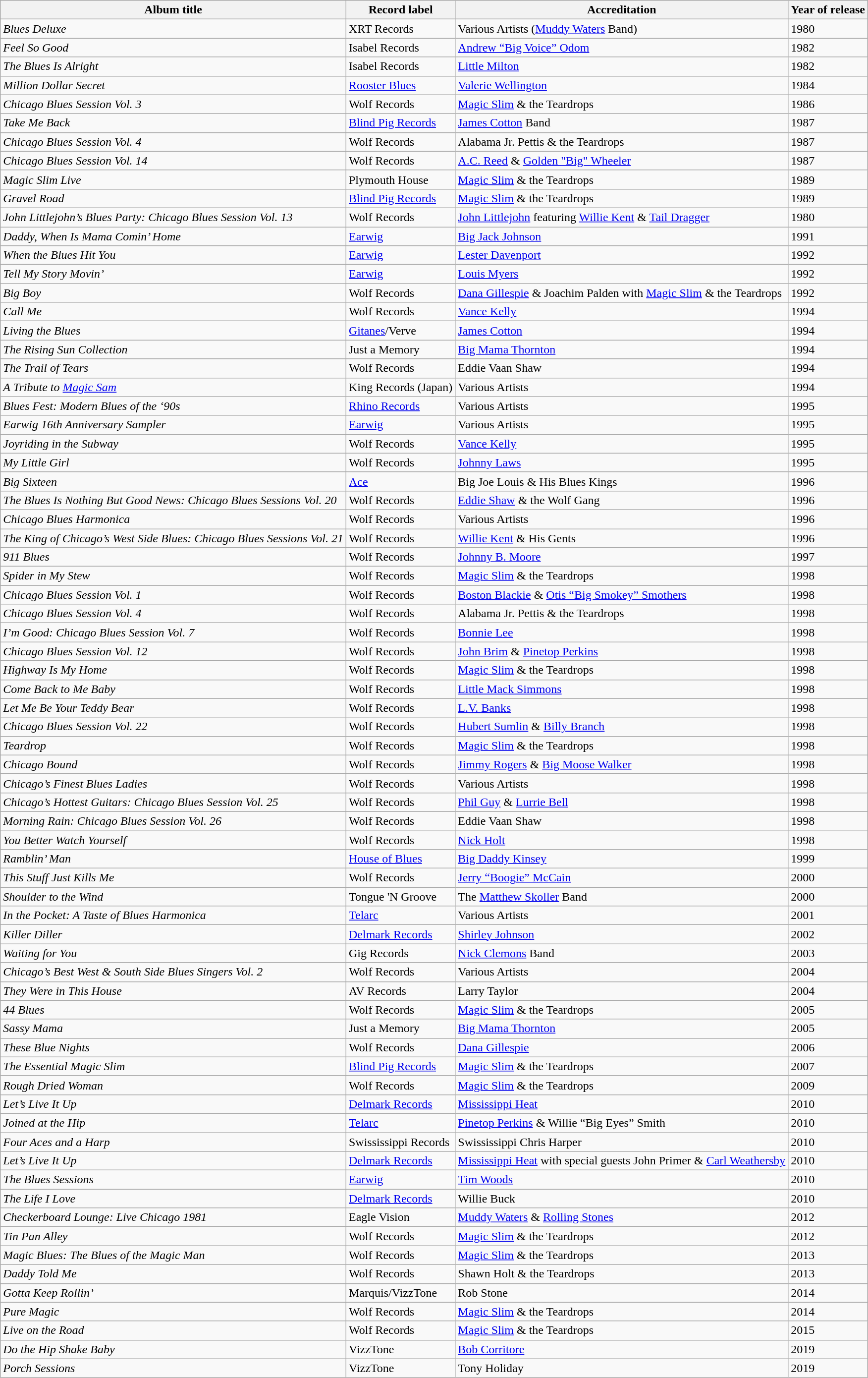<table class="wikitable sortable">
<tr>
<th>Album title</th>
<th>Record label</th>
<th>Accreditation</th>
<th>Year of release</th>
</tr>
<tr>
<td><em>Blues Deluxe</em></td>
<td>XRT Records</td>
<td>Various Artists (<a href='#'>Muddy Waters</a> Band)</td>
<td>1980</td>
</tr>
<tr>
<td><em>Feel So Good</em></td>
<td>Isabel Records</td>
<td><a href='#'>Andrew “Big Voice” Odom</a></td>
<td>1982</td>
</tr>
<tr>
<td><em>The Blues Is Alright</em></td>
<td>Isabel Records</td>
<td><a href='#'>Little Milton</a></td>
<td>1982</td>
</tr>
<tr>
<td><em>Million Dollar Secret</em></td>
<td><a href='#'>Rooster Blues</a></td>
<td><a href='#'>Valerie Wellington</a></td>
<td>1984</td>
</tr>
<tr>
<td><em>Chicago Blues Session Vol. 3</em></td>
<td>Wolf Records</td>
<td><a href='#'>Magic Slim</a> & the Teardrops</td>
<td>1986</td>
</tr>
<tr>
<td><em>Take Me Back</em></td>
<td><a href='#'>Blind Pig Records</a></td>
<td><a href='#'>James Cotton</a> Band</td>
<td>1987</td>
</tr>
<tr>
<td><em>Chicago Blues Session Vol. 4</em></td>
<td>Wolf Records</td>
<td>Alabama Jr. Pettis & the Teardrops</td>
<td>1987</td>
</tr>
<tr>
<td><em>Chicago Blues Session Vol. 14</em></td>
<td>Wolf Records</td>
<td><a href='#'>A.C. Reed</a> & <a href='#'>Golden "Big" Wheeler</a></td>
<td>1987</td>
</tr>
<tr>
<td><em>Magic Slim Live</em></td>
<td>Plymouth House</td>
<td><a href='#'>Magic Slim</a> & the Teardrops</td>
<td>1989</td>
</tr>
<tr>
<td><em>Gravel Road</em></td>
<td><a href='#'>Blind Pig Records</a></td>
<td><a href='#'>Magic Slim</a> & the Teardrops</td>
<td>1989</td>
</tr>
<tr>
<td><em>John Littlejohn’s Blues Party: Chicago Blues Session Vol. 13</em></td>
<td>Wolf Records</td>
<td><a href='#'>John Littlejohn</a> featuring <a href='#'>Willie Kent</a> & <a href='#'>Tail Dragger</a></td>
<td>1980</td>
</tr>
<tr>
<td><em>Daddy, When Is Mama Comin’ Home</em></td>
<td><a href='#'>Earwig</a></td>
<td><a href='#'>Big Jack Johnson</a></td>
<td>1991</td>
</tr>
<tr>
<td><em>When the Blues Hit You</em></td>
<td><a href='#'>Earwig</a></td>
<td><a href='#'>Lester Davenport</a></td>
<td>1992</td>
</tr>
<tr>
<td><em>Tell My Story Movin’</em></td>
<td><a href='#'>Earwig</a></td>
<td><a href='#'>Louis Myers</a></td>
<td>1992</td>
</tr>
<tr>
<td><em>Big Boy</em></td>
<td>Wolf Records</td>
<td><a href='#'>Dana Gillespie</a> & Joachim Palden with <a href='#'>Magic Slim</a> & the Teardrops</td>
<td>1992</td>
</tr>
<tr>
<td><em>Call Me</em></td>
<td>Wolf Records</td>
<td><a href='#'>Vance Kelly</a></td>
<td>1994</td>
</tr>
<tr>
<td><em>Living the Blues</em></td>
<td><a href='#'>Gitanes</a>/Verve</td>
<td><a href='#'>James Cotton</a></td>
<td>1994</td>
</tr>
<tr>
<td><em>The Rising Sun Collection</em></td>
<td>Just a Memory</td>
<td><a href='#'>Big Mama Thornton</a></td>
<td>1994</td>
</tr>
<tr>
<td><em>The Trail of Tears</em></td>
<td>Wolf Records</td>
<td>Eddie Vaan Shaw</td>
<td>1994</td>
</tr>
<tr>
<td><em>A Tribute to <a href='#'>Magic Sam</a></em></td>
<td>King Records (Japan)</td>
<td>Various Artists</td>
<td>1994</td>
</tr>
<tr>
<td><em>Blues Fest: Modern Blues of the ‘90s</em></td>
<td><a href='#'>Rhino Records</a></td>
<td>Various Artists</td>
<td>1995</td>
</tr>
<tr>
<td><em>Earwig 16th Anniversary Sampler</em></td>
<td><a href='#'>Earwig</a></td>
<td>Various Artists</td>
<td>1995</td>
</tr>
<tr>
<td><em>Joyriding in the Subway</em></td>
<td>Wolf Records</td>
<td><a href='#'>Vance Kelly</a></td>
<td>1995</td>
</tr>
<tr>
<td><em>My Little Girl</em></td>
<td>Wolf Records</td>
<td><a href='#'>Johnny Laws</a></td>
<td>1995</td>
</tr>
<tr>
<td><em>Big Sixteen</em></td>
<td><a href='#'>Ace</a></td>
<td>Big Joe Louis & His Blues Kings</td>
<td>1996</td>
</tr>
<tr>
<td><em>The Blues Is Nothing But Good News: Chicago Blues Sessions Vol. 20</em></td>
<td>Wolf Records</td>
<td><a href='#'>Eddie Shaw</a> & the Wolf Gang</td>
<td>1996</td>
</tr>
<tr>
<td><em>Chicago Blues Harmonica</em></td>
<td>Wolf Records</td>
<td>Various Artists</td>
<td>1996</td>
</tr>
<tr>
<td><em>The King of Chicago’s West Side Blues: Chicago Blues Sessions Vol. 21</em></td>
<td>Wolf Records</td>
<td><a href='#'>Willie Kent</a> & His Gents</td>
<td>1996</td>
</tr>
<tr>
<td><em>911 Blues</em></td>
<td>Wolf Records</td>
<td><a href='#'>Johnny B. Moore</a></td>
<td>1997</td>
</tr>
<tr>
<td><em>Spider in My Stew</em></td>
<td>Wolf Records</td>
<td><a href='#'>Magic Slim</a> & the Teardrops</td>
<td>1998</td>
</tr>
<tr>
<td><em>Chicago Blues Session Vol. 1</em></td>
<td>Wolf Records</td>
<td><a href='#'>Boston Blackie</a> & <a href='#'>Otis “Big Smokey” Smothers</a></td>
<td>1998</td>
</tr>
<tr>
<td><em>Chicago Blues Session Vol. 4</em></td>
<td>Wolf Records</td>
<td>Alabama Jr. Pettis & the Teardrops</td>
<td>1998</td>
</tr>
<tr>
<td><em>I’m Good: Chicago Blues Session Vol. 7</em></td>
<td>Wolf Records</td>
<td><a href='#'>Bonnie Lee</a></td>
<td>1998</td>
</tr>
<tr>
<td><em>Chicago Blues Session Vol. 12</em></td>
<td>Wolf Records</td>
<td><a href='#'>John Brim</a> & <a href='#'>Pinetop Perkins</a></td>
<td>1998</td>
</tr>
<tr>
<td><em>Highway Is My Home</em></td>
<td>Wolf Records</td>
<td><a href='#'>Magic Slim</a> & the Teardrops</td>
<td>1998</td>
</tr>
<tr>
<td><em>Come Back to Me Baby</em></td>
<td>Wolf Records</td>
<td><a href='#'>Little Mack Simmons</a></td>
<td>1998</td>
</tr>
<tr>
<td><em>Let Me Be Your Teddy Bear</em></td>
<td>Wolf Records</td>
<td><a href='#'>L.V. Banks</a></td>
<td>1998</td>
</tr>
<tr>
<td><em>Chicago Blues Session Vol. 22</em></td>
<td>Wolf Records</td>
<td><a href='#'>Hubert Sumlin</a> & <a href='#'>Billy Branch</a></td>
<td>1998</td>
</tr>
<tr>
<td><em>Teardrop</em></td>
<td>Wolf Records</td>
<td><a href='#'>Magic Slim</a> & the Teardrops</td>
<td>1998</td>
</tr>
<tr>
<td><em>Chicago Bound</em></td>
<td>Wolf Records</td>
<td><a href='#'>Jimmy Rogers</a> & <a href='#'>Big Moose Walker</a></td>
<td>1998</td>
</tr>
<tr>
<td><em>Chicago’s Finest Blues Ladies</em></td>
<td>Wolf Records</td>
<td>Various Artists</td>
<td>1998</td>
</tr>
<tr>
<td><em>Chicago’s Hottest Guitars: Chicago Blues Session Vol. 25</em></td>
<td>Wolf Records</td>
<td><a href='#'>Phil Guy</a> & <a href='#'>Lurrie Bell</a></td>
<td>1998</td>
</tr>
<tr>
<td><em>Morning Rain: Chicago Blues Session Vol. 26</em></td>
<td>Wolf Records</td>
<td>Eddie Vaan Shaw</td>
<td>1998</td>
</tr>
<tr>
<td><em>You Better Watch Yourself</em></td>
<td>Wolf Records</td>
<td><a href='#'>Nick Holt</a></td>
<td>1998</td>
</tr>
<tr>
<td><em>Ramblin’ Man</em></td>
<td><a href='#'>House of Blues</a></td>
<td><a href='#'>Big Daddy Kinsey</a></td>
<td>1999</td>
</tr>
<tr>
<td><em>This Stuff Just Kills Me</em></td>
<td>Wolf Records</td>
<td><a href='#'>Jerry “Boogie” McCain</a></td>
<td>2000</td>
</tr>
<tr>
<td><em>Shoulder to the Wind</em></td>
<td>Tongue 'N Groove</td>
<td>The <a href='#'>Matthew Skoller</a> Band</td>
<td>2000</td>
</tr>
<tr>
<td><em>In the Pocket: A Taste of Blues Harmonica</em></td>
<td><a href='#'>Telarc</a></td>
<td>Various Artists</td>
<td>2001</td>
</tr>
<tr>
<td><em>Killer Diller</em></td>
<td><a href='#'>Delmark Records</a></td>
<td><a href='#'>Shirley Johnson</a></td>
<td>2002</td>
</tr>
<tr>
<td><em>Waiting for You</em></td>
<td>Gig Records</td>
<td><a href='#'>Nick Clemons</a> Band</td>
<td>2003</td>
</tr>
<tr>
<td><em>Chicago’s Best West & South Side Blues Singers Vol. 2</em></td>
<td>Wolf Records</td>
<td>Various Artists</td>
<td>2004</td>
</tr>
<tr>
<td><em>They Were in This House</em></td>
<td>AV Records</td>
<td>Larry Taylor</td>
<td>2004</td>
</tr>
<tr>
<td><em>44 Blues</em></td>
<td>Wolf Records</td>
<td><a href='#'>Magic Slim</a> & the Teardrops</td>
<td>2005</td>
</tr>
<tr>
<td><em>Sassy Mama</em></td>
<td>Just a Memory</td>
<td><a href='#'>Big Mama Thornton</a></td>
<td>2005</td>
</tr>
<tr>
<td><em>These Blue Nights</em></td>
<td>Wolf Records</td>
<td><a href='#'>Dana Gillespie</a></td>
<td>2006</td>
</tr>
<tr>
<td><em>The Essential Magic Slim</em></td>
<td><a href='#'>Blind Pig Records</a></td>
<td><a href='#'>Magic Slim</a> & the Teardrops</td>
<td>2007</td>
</tr>
<tr>
<td><em>Rough Dried Woman</em></td>
<td>Wolf Records</td>
<td><a href='#'>Magic Slim</a> & the Teardrops</td>
<td>2009</td>
</tr>
<tr>
<td><em>Let’s Live It Up</em></td>
<td><a href='#'>Delmark Records</a></td>
<td><a href='#'>Mississippi Heat</a></td>
<td>2010</td>
</tr>
<tr>
<td><em>Joined at the Hip</em></td>
<td><a href='#'>Telarc</a></td>
<td><a href='#'>Pinetop Perkins</a> & Willie “Big Eyes” Smith</td>
<td>2010</td>
</tr>
<tr>
<td><em>Four Aces and a Harp</em></td>
<td>Swississippi Records</td>
<td>Swississippi Chris Harper</td>
<td>2010</td>
</tr>
<tr>
<td><em>Let’s Live It Up</em></td>
<td><a href='#'>Delmark Records</a></td>
<td><a href='#'>Mississippi Heat</a> with special guests John Primer & <a href='#'>Carl Weathersby</a></td>
<td>2010</td>
</tr>
<tr>
<td><em>The Blues Sessions</em></td>
<td><a href='#'>Earwig</a></td>
<td><a href='#'>Tim Woods</a></td>
<td>2010</td>
</tr>
<tr>
<td><em>The Life I Love</em></td>
<td><a href='#'>Delmark Records</a></td>
<td>Willie Buck</td>
<td>2010</td>
</tr>
<tr>
<td><em>Checkerboard Lounge: Live Chicago 1981</em></td>
<td>Eagle Vision</td>
<td><a href='#'>Muddy Waters</a> & <a href='#'>Rolling Stones</a></td>
<td>2012</td>
</tr>
<tr>
<td><em>Tin Pan Alley</em></td>
<td>Wolf Records</td>
<td><a href='#'>Magic Slim</a> & the Teardrops</td>
<td>2012</td>
</tr>
<tr>
<td><em>Magic Blues: The Blues of the Magic Man</em></td>
<td>Wolf Records</td>
<td><a href='#'>Magic Slim</a> & the Teardrops</td>
<td>2013</td>
</tr>
<tr>
<td><em>Daddy Told Me</em></td>
<td>Wolf Records</td>
<td>Shawn Holt & the Teardrops</td>
<td>2013</td>
</tr>
<tr>
<td><em>Gotta Keep Rollin’</em></td>
<td>Marquis/VizzTone</td>
<td>Rob Stone</td>
<td>2014</td>
</tr>
<tr>
<td><em>Pure Magic</em></td>
<td>Wolf Records</td>
<td><a href='#'>Magic Slim</a> & the Teardrops</td>
<td>2014</td>
</tr>
<tr>
<td><em>Live on the Road</em></td>
<td>Wolf Records</td>
<td><a href='#'>Magic Slim</a> & the Teardrops</td>
<td>2015</td>
</tr>
<tr>
<td><em>Do the Hip Shake Baby</em></td>
<td>VizzTone</td>
<td><a href='#'>Bob Corritore</a></td>
<td>2019</td>
</tr>
<tr>
<td><em>Porch Sessions</em></td>
<td>VizzTone</td>
<td>Tony Holiday</td>
<td>2019</td>
</tr>
</table>
